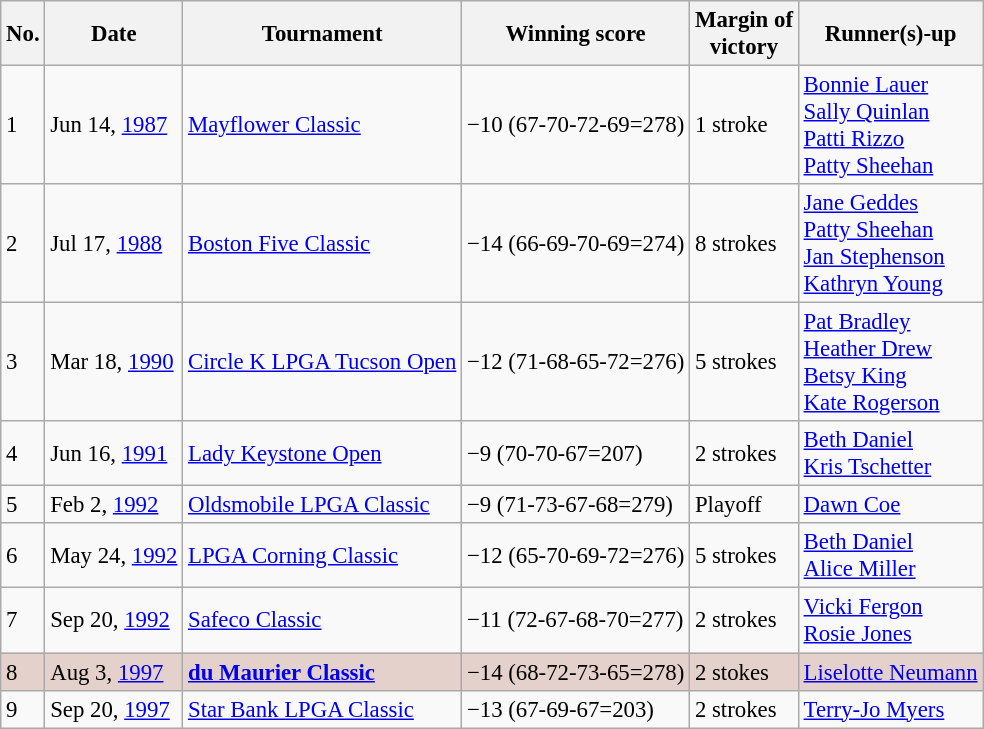<table class="wikitable" style="font-size:95%;">
<tr>
<th>No.</th>
<th>Date</th>
<th>Tournament</th>
<th>Winning score</th>
<th>Margin of<br>victory</th>
<th>Runner(s)-up</th>
</tr>
<tr>
<td>1</td>
<td>Jun 14, <a href='#'>1987</a></td>
<td><a href='#'>Mayflower Classic</a></td>
<td>−10 (67-70-72-69=278)</td>
<td>1 stroke</td>
<td> <a href='#'>Bonnie Lauer</a><br> <a href='#'>Sally Quinlan</a><br> <a href='#'>Patti Rizzo</a><br> <a href='#'>Patty Sheehan</a></td>
</tr>
<tr>
<td>2</td>
<td>Jul 17, <a href='#'>1988</a></td>
<td><a href='#'>Boston Five Classic</a></td>
<td>−14 (66-69-70-69=274)</td>
<td>8 strokes</td>
<td> <a href='#'>Jane Geddes</a><br> <a href='#'>Patty Sheehan</a><br> <a href='#'>Jan Stephenson</a><br> <a href='#'>Kathryn Young</a></td>
</tr>
<tr>
<td>3</td>
<td>Mar 18, <a href='#'>1990</a></td>
<td><a href='#'>Circle K LPGA Tucson Open</a></td>
<td>−12 (71-68-65-72=276)</td>
<td>5 strokes</td>
<td> <a href='#'>Pat Bradley</a><br> <a href='#'>Heather Drew</a><br> <a href='#'>Betsy King</a><br> <a href='#'>Kate Rogerson</a></td>
</tr>
<tr>
<td>4</td>
<td>Jun 16, <a href='#'>1991</a></td>
<td><a href='#'>Lady Keystone Open</a></td>
<td>−9 (70-70-67=207)</td>
<td>2 strokes</td>
<td> <a href='#'>Beth Daniel</a><br> <a href='#'>Kris Tschetter</a></td>
</tr>
<tr>
<td>5</td>
<td>Feb 2, <a href='#'>1992</a></td>
<td><a href='#'>Oldsmobile LPGA Classic</a></td>
<td>−9 (71-73-67-68=279)</td>
<td>Playoff</td>
<td> <a href='#'>Dawn Coe</a></td>
</tr>
<tr>
<td>6</td>
<td>May 24, <a href='#'>1992</a></td>
<td><a href='#'>LPGA Corning Classic</a></td>
<td>−12 (65-70-69-72=276)</td>
<td>5 strokes</td>
<td> <a href='#'>Beth Daniel</a><br> <a href='#'>Alice Miller</a></td>
</tr>
<tr>
<td>7</td>
<td>Sep 20, <a href='#'>1992</a></td>
<td><a href='#'>Safeco Classic</a></td>
<td>−11 (72-67-68-70=277)</td>
<td>2 strokes</td>
<td> <a href='#'>Vicki Fergon</a><br> <a href='#'>Rosie Jones</a></td>
</tr>
<tr style="background:#e5d1cb;">
<td>8</td>
<td>Aug 3, <a href='#'>1997</a></td>
<td><strong><a href='#'>du Maurier Classic</a></strong></td>
<td>−14 (68-72-73-65=278)</td>
<td>2 stokes</td>
<td> <a href='#'>Liselotte Neumann</a></td>
</tr>
<tr>
<td>9</td>
<td>Sep 20, <a href='#'>1997</a></td>
<td><a href='#'>Star Bank LPGA Classic</a></td>
<td>−13 (67-69-67=203)</td>
<td>2 strokes</td>
<td> <a href='#'>Terry-Jo Myers</a></td>
</tr>
</table>
